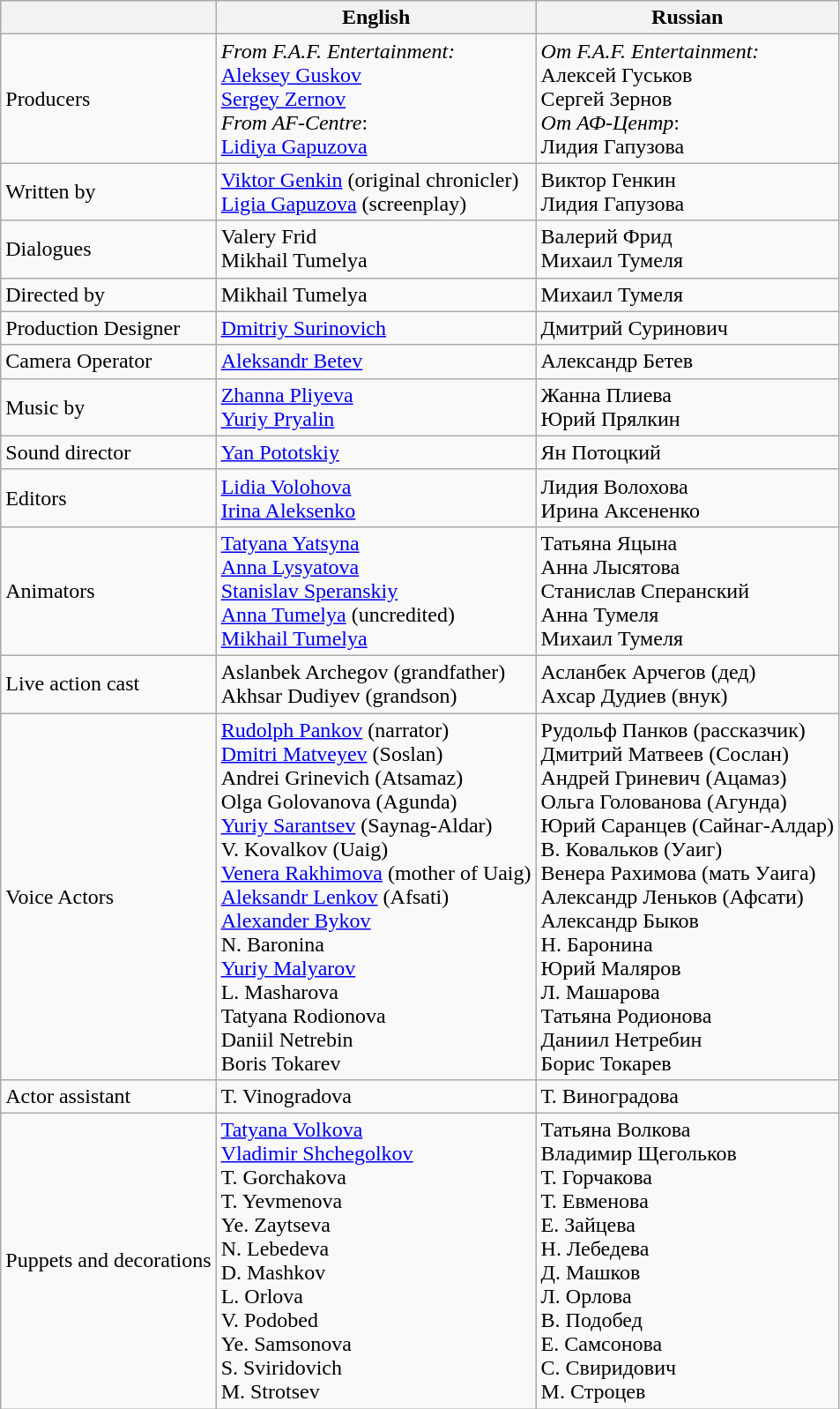<table class="wikitable">
<tr>
<th></th>
<th>English</th>
<th>Russian</th>
</tr>
<tr>
<td>Producers</td>
<td><em>From F.A.F. Entertainment:</em><br><a href='#'>Aleksey Guskov</a><br><a href='#'>Sergey Zernov</a><br><em>From AF-Centre</em>:<br><a href='#'>Lidiya Gapuzova</a></td>
<td><em>От F.A.F. Entertainment:</em><br>Алексей Гуськов<br>Сергей Зернов<br><em>От АФ-Центр</em>:<br>Лидия Гапузова</td>
</tr>
<tr>
<td>Written by</td>
<td><a href='#'>Viktor Genkin</a> (original chronicler)<br><a href='#'>Ligia Gapuzova</a> (screenplay)</td>
<td>Виктор Генкин<br>Лидия Гапузова</td>
</tr>
<tr>
<td>Dialogues</td>
<td>Valery Frid<br>Mikhail Tumelya</td>
<td>Валерий Фрид<br>Михаил Тумеля</td>
</tr>
<tr>
<td>Directed by</td>
<td>Mikhail Tumelya</td>
<td>Михаил Тумеля</td>
</tr>
<tr>
<td>Production Designer</td>
<td><a href='#'>Dmitriy Surinovich</a></td>
<td>Дмитрий Суринович</td>
</tr>
<tr>
<td>Camera Operator</td>
<td><a href='#'>Aleksandr Betev</a></td>
<td>Александр Бетев</td>
</tr>
<tr>
<td>Music by</td>
<td><a href='#'>Zhanna Pliyeva</a><br><a href='#'>Yuriy Pryalin</a></td>
<td>Жанна Плиева<br>Юрий Прялкин</td>
</tr>
<tr>
<td>Sound director</td>
<td><a href='#'>Yan Pototskiy</a></td>
<td>Ян Потоцкий</td>
</tr>
<tr>
<td>Editors</td>
<td><a href='#'>Lidia Volohova</a><br><a href='#'>Irina Aleksenko</a></td>
<td>Лидия Волохова<br>Ирина Аксененко</td>
</tr>
<tr>
<td>Animators</td>
<td><a href='#'>Tatyana Yatsyna</a><br><a href='#'>Anna Lysyatova</a><br><a href='#'>Stanislav Speranskiy</a><br><a href='#'>Anna Tumelya</a> (uncredited)<br><a href='#'>Mikhail Tumelya</a></td>
<td>Татьяна Яцына<br>Анна Лысятова<br>Станислав Сперанский<br>Анна Тумеля<br>Михаил Тумеля</td>
</tr>
<tr>
<td>Live action cast</td>
<td>Aslanbek Archegov (grandfather)<br>Akhsar Dudiyev (grandson)</td>
<td>Асланбек Арчегов (дед)<br>Ахсар Дудиев (внук)</td>
</tr>
<tr>
<td>Voice Actors</td>
<td><a href='#'>Rudolph Pankov</a> (narrator)<br><a href='#'>Dmitri Matveyev</a> (Soslan)<br>Andrei Grinevich (Atsamaz)<br>Olga Golovanova (Agunda)<br><a href='#'>Yuriy Sarantsev</a> (Saynag-Aldar)<br>V. Kovalkov (Uaig)<br><a href='#'>Venera Rakhimova</a> (mother of Uaig)<br><a href='#'>Aleksandr Lenkov</a> (Afsati)<br><a href='#'>Alexander Bykov</a><br>N. Baronina<br><a href='#'>Yuriy Malyarov</a><br>L. Masharova<br>Tatyana Rodionova<br>Daniil Netrebin<br>Boris Tokarev</td>
<td>Рудольф Панков (рассказчик)<br>Дмитрий Матвеев (Сослан)<br>Андрей Гриневич (Ацамаз)<br>Ольга Голованова (Агунда)<br>Юрий Саранцев (Сайнаг-Алдар)<br>В. Ковальков (Уаиг)<br>Венера Рахимова (мать Уаига)<br>Александр Леньков (Афсати)<br>Александр Быков<br>Н. Баронина<br>Юрий Маляров<br>Л. Машарова<br>Татьяна Родионова<br>Даниил Нетребин<br>Борис Токарев</td>
</tr>
<tr>
<td>Actor assistant</td>
<td>T. Vinogradova</td>
<td>Т. Виноградова</td>
</tr>
<tr>
<td>Puppets and decorations</td>
<td><a href='#'>Tatyana Volkova</a><br><a href='#'>Vladimir Shchegolkov</a><br>T. Gorchakova<br>T. Yevmenova<br>Ye. Zaytseva<br>N. Lebedeva<br>D. Mashkov<br>L. Orlova<br>V. Podobed<br>Ye. Samsonova<br>S. Sviridovich<br>M. Strotsev</td>
<td>Татьяна Волкова<br>Владимир Щегольков<br>Т. Горчакова<br>Т. Евменова<br>Е. Зайцева<br>Н. Лебедева<br>Д. Машков<br>Л. Орлова<br>В. Подобед<br>Е. Самсонова<br>С. Свиридович<br>М. Строцев</td>
</tr>
</table>
